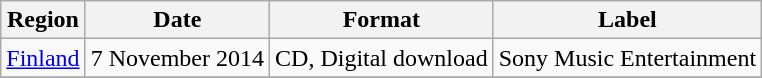<table class=wikitable>
<tr>
<th>Region</th>
<th>Date</th>
<th>Format</th>
<th>Label</th>
</tr>
<tr>
<td><a href='#'>Finland</a></td>
<td>7 November 2014</td>
<td>CD, Digital download</td>
<td>Sony Music Entertainment</td>
</tr>
<tr>
</tr>
</table>
